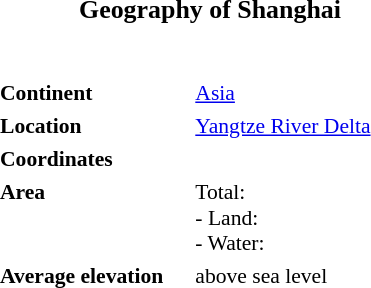<table class="toccolours" style="float: right; margin-left: 2em; width: 20em; font-size: 90%;" cellspacing="3">
<tr>
<td colspan="2" style="text-align: center; font-size: larger;"><strong>Geography of Shanghai</strong></td>
</tr>
<tr>
<td colspan="2" style="padding: 1em 0; text-align: center;"></td>
</tr>
<tr style="vertical-align: top;">
<td><strong>Continent</strong></td>
<td style="padding-right: 1em;"><a href='#'>Asia</a></td>
</tr>
<tr style="vertical-align: top;">
<td><strong>Location</strong></td>
<td style="padding-right: 1em;"><a href='#'>Yangtze River Delta</a></td>
</tr>
<tr style="vertical-align: top;">
<td><strong>Coordinates</strong></td>
<td style="padding-right: 1em;"></td>
</tr>
<tr style="vertical-align: top;">
<td><strong>Area</strong></td>
<td style="padding-right: 1em;">Total: <br>- Land: <br>- Water: </td>
</tr>
<tr style="vertical-align: top;">
<td><strong>Average elevation</strong></td>
<td style="padding-right: 1em;"> above sea level</td>
</tr>
</table>
